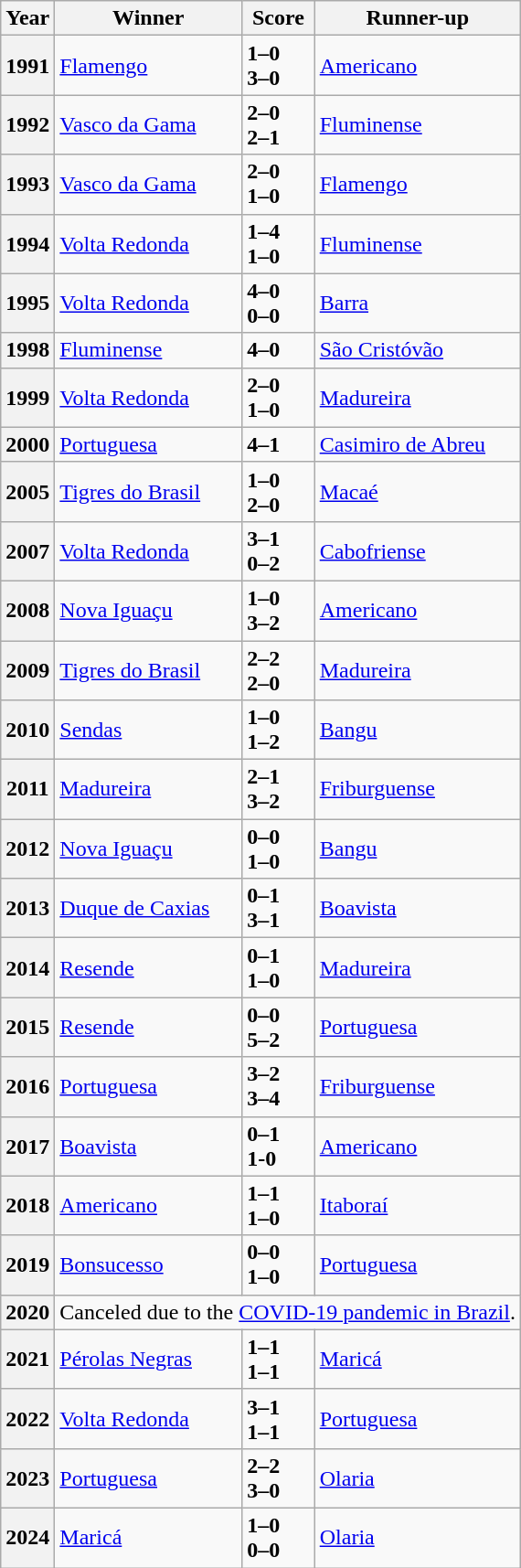<table class="wikitable">
<tr>
<th>Year</th>
<th>Winner</th>
<th>Score</th>
<th>Runner-up</th>
</tr>
<tr>
<th>1991 </th>
<td><a href='#'>Flamengo</a></td>
<td><strong>1–0</strong><br><strong>3–0</strong></td>
<td><a href='#'>Americano</a></td>
</tr>
<tr>
<th>1992 </th>
<td><a href='#'>Vasco da Gama</a></td>
<td><strong>2–0</strong><br><strong>2–1</strong></td>
<td><a href='#'>Fluminense</a></td>
</tr>
<tr>
<th>1993 </th>
<td><a href='#'>Vasco da Gama</a></td>
<td><strong>2–0</strong><br><strong>1–0</strong></td>
<td><a href='#'>Flamengo</a></td>
</tr>
<tr>
<th>1994 </th>
<td><a href='#'>Volta Redonda</a></td>
<td><strong>1–4</strong><br><strong>1–0</strong><br><strong></strong></td>
<td><a href='#'>Fluminense</a></td>
</tr>
<tr>
<th>1995</th>
<td><a href='#'>Volta Redonda</a></td>
<td><strong>4–0</strong><br><strong>0–0</strong></td>
<td><a href='#'>Barra</a></td>
</tr>
<tr>
<th>1998</th>
<td><a href='#'>Fluminense</a></td>
<td><strong>4–0</strong></td>
<td><a href='#'>São Cristóvão</a></td>
</tr>
<tr>
<th>1999</th>
<td><a href='#'>Volta Redonda</a></td>
<td><strong>2–0</strong><br><strong>1–0</strong></td>
<td><a href='#'>Madureira</a></td>
</tr>
<tr>
<th>2000</th>
<td><a href='#'>Portuguesa</a></td>
<td><strong>4–1</strong></td>
<td><a href='#'>Casimiro de Abreu</a></td>
</tr>
<tr>
<th>2005</th>
<td><a href='#'>Tigres do Brasil</a></td>
<td><strong>1–0</strong><br><strong>2–0</strong></td>
<td><a href='#'>Macaé</a></td>
</tr>
<tr>
<th>2007</th>
<td><a href='#'>Volta Redonda</a></td>
<td><strong>3–1</strong><br><strong>0–2</strong><br><strong></strong></td>
<td><a href='#'>Cabofriense</a></td>
</tr>
<tr>
<th>2008</th>
<td><a href='#'>Nova Iguaçu</a></td>
<td><strong>1–0</strong><br><strong>3–2</strong></td>
<td><a href='#'>Americano</a></td>
</tr>
<tr>
<th>2009</th>
<td><a href='#'>Tigres do Brasil</a></td>
<td><strong>2–2</strong><br><strong>2–0</strong></td>
<td><a href='#'>Madureira</a></td>
</tr>
<tr>
<th>2010 </th>
<td><a href='#'>Sendas</a></td>
<td><strong>1–0</strong><br><strong>1–2</strong><br><strong></strong></td>
<td><a href='#'>Bangu</a></td>
</tr>
<tr>
<th>2011</th>
<td><a href='#'>Madureira</a></td>
<td><strong>2–1</strong><br><strong>3–2</strong></td>
<td><a href='#'>Friburguense</a></td>
</tr>
<tr>
<th>2012 </th>
<td><a href='#'>Nova Iguaçu</a></td>
<td><strong>0–0</strong><br><strong>1–0</strong></td>
<td><a href='#'>Bangu</a></td>
</tr>
<tr>
<th>2013</th>
<td><a href='#'>Duque de Caxias</a></td>
<td><strong>0–1</strong><br><strong>3–1</strong></td>
<td><a href='#'>Boavista</a></td>
</tr>
<tr>
<th>2014</th>
<td><a href='#'>Resende</a></td>
<td><strong>0–1</strong><br><strong>1–0</strong><br><strong></strong></td>
<td><a href='#'>Madureira</a></td>
</tr>
<tr>
<th>2015</th>
<td><a href='#'>Resende</a></td>
<td><strong>0–0</strong><br><strong>5–2</strong></td>
<td><a href='#'>Portuguesa</a></td>
</tr>
<tr>
<th>2016</th>
<td><a href='#'>Portuguesa</a></td>
<td><strong>3–2</strong><br><strong>3–4</strong><br><strong></strong></td>
<td><a href='#'>Friburguense</a></td>
</tr>
<tr>
<th>2017</th>
<td><a href='#'>Boavista</a></td>
<td><strong>0–1</strong><br><strong>1-0</strong><br><strong></strong></td>
<td><a href='#'>Americano</a></td>
</tr>
<tr>
<th>2018</th>
<td><a href='#'>Americano</a></td>
<td><strong>1–1</strong><br><strong>1–0</strong></td>
<td><a href='#'>Itaboraí</a></td>
</tr>
<tr>
<th>2019</th>
<td><a href='#'>Bonsucesso</a></td>
<td><strong>0–0</strong><br><strong>1–0</strong></td>
<td><a href='#'>Portuguesa</a></td>
</tr>
<tr>
<th>2020</th>
<td colspan=3 align=center>Canceled due to the <a href='#'>COVID-19 pandemic in Brazil</a>.</td>
</tr>
<tr>
<th>2021 </th>
<td><a href='#'>Pérolas Negras</a></td>
<td><strong>1–1</strong><br><strong>1–1</strong><br><strong></strong></td>
<td><a href='#'>Maricá</a></td>
</tr>
<tr>
<th>2022</th>
<td><a href='#'>Volta Redonda</a></td>
<td><strong>3–1</strong><br><strong>1–1</strong></td>
<td><a href='#'>Portuguesa</a></td>
</tr>
<tr>
<th>2023</th>
<td><a href='#'>Portuguesa</a></td>
<td><strong>2–2</strong><br><strong>3–0</strong></td>
<td><a href='#'>Olaria</a></td>
</tr>
<tr>
<th>2024</th>
<td><a href='#'>Maricá</a></td>
<td><strong>1–0</strong><br><strong>0–0</strong></td>
<td><a href='#'>Olaria</a></td>
</tr>
</table>
